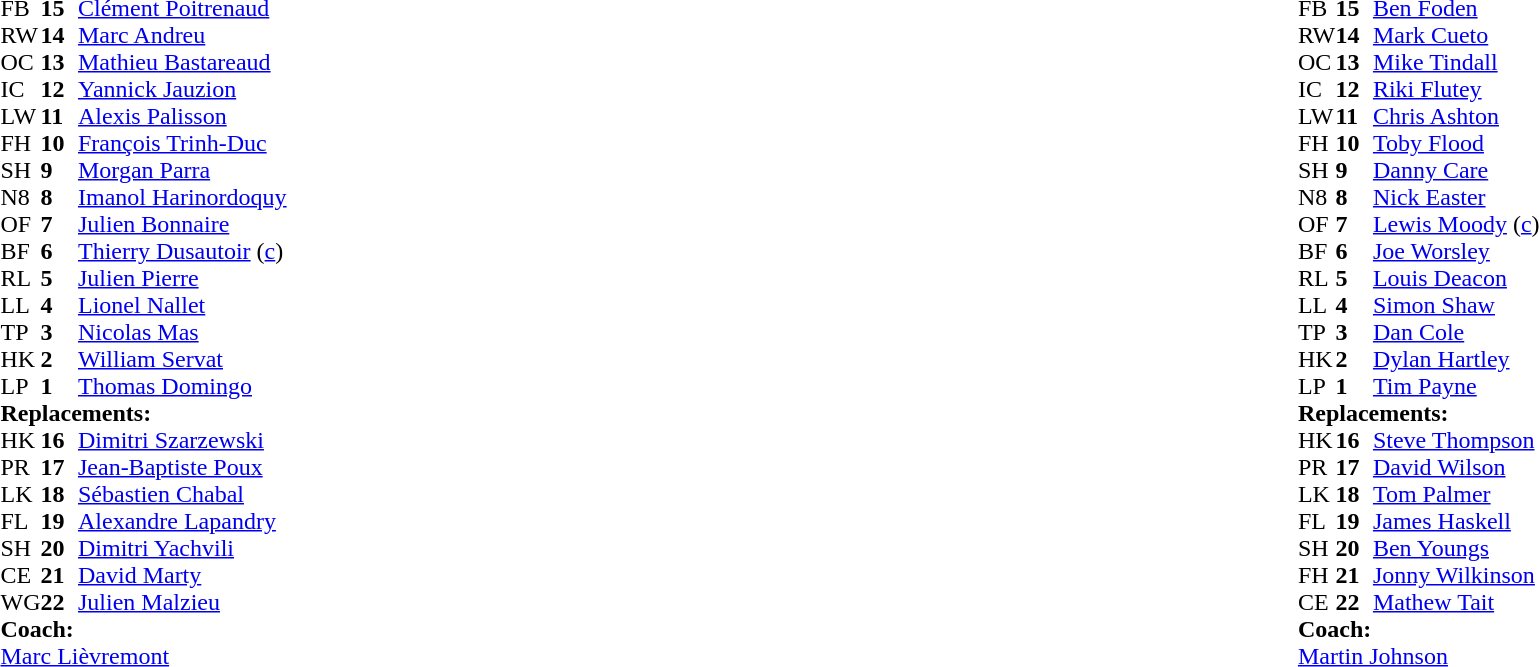<table width="100%">
<tr>
<td valign="top" width="50%"><br><table cellspacing="0" cellpadding="0">
<tr>
<th width="25"></th>
<th width="25"></th>
</tr>
<tr>
<td>FB</td>
<td><strong>15</strong></td>
<td><a href='#'>Clément Poitrenaud</a></td>
</tr>
<tr>
<td>RW</td>
<td><strong>14</strong></td>
<td><a href='#'>Marc Andreu</a></td>
<td></td>
<td></td>
</tr>
<tr>
<td>OC</td>
<td><strong>13</strong></td>
<td><a href='#'>Mathieu Bastareaud</a></td>
<td></td>
<td></td>
</tr>
<tr>
<td>IC</td>
<td><strong>12</strong></td>
<td><a href='#'>Yannick Jauzion</a></td>
</tr>
<tr>
<td>LW</td>
<td><strong>11</strong></td>
<td><a href='#'>Alexis Palisson</a></td>
</tr>
<tr>
<td>FH</td>
<td><strong>10</strong></td>
<td><a href='#'>François Trinh-Duc</a></td>
</tr>
<tr>
<td>SH</td>
<td><strong>9</strong></td>
<td><a href='#'>Morgan Parra</a></td>
</tr>
<tr>
<td>N8</td>
<td><strong>8</strong></td>
<td><a href='#'>Imanol Harinordoquy</a></td>
<td></td>
<td></td>
</tr>
<tr>
<td>OF</td>
<td><strong>7</strong></td>
<td><a href='#'>Julien Bonnaire</a></td>
</tr>
<tr>
<td>BF</td>
<td><strong>6</strong></td>
<td><a href='#'>Thierry Dusautoir</a> (<a href='#'>c</a>)</td>
</tr>
<tr>
<td>RL</td>
<td><strong>5</strong></td>
<td><a href='#'>Julien Pierre</a></td>
<td></td>
<td></td>
</tr>
<tr>
<td>LL</td>
<td><strong>4</strong></td>
<td><a href='#'>Lionel Nallet</a></td>
</tr>
<tr>
<td>TP</td>
<td><strong>3</strong></td>
<td><a href='#'>Nicolas Mas</a></td>
</tr>
<tr>
<td>HK</td>
<td><strong>2</strong></td>
<td><a href='#'>William Servat</a></td>
<td></td>
<td></td>
</tr>
<tr>
<td>LP</td>
<td><strong>1</strong></td>
<td><a href='#'>Thomas Domingo</a></td>
<td></td>
<td></td>
</tr>
<tr>
<td colspan="3"><strong>Replacements:</strong></td>
</tr>
<tr>
<td>HK</td>
<td><strong>16</strong></td>
<td><a href='#'>Dimitri Szarzewski</a></td>
<td></td>
<td></td>
</tr>
<tr>
<td>PR</td>
<td><strong>17</strong></td>
<td><a href='#'>Jean-Baptiste Poux</a></td>
<td></td>
<td></td>
</tr>
<tr>
<td>LK</td>
<td><strong>18</strong></td>
<td><a href='#'>Sébastien Chabal</a></td>
<td></td>
<td></td>
</tr>
<tr>
<td>FL</td>
<td><strong>19</strong></td>
<td><a href='#'>Alexandre Lapandry</a></td>
<td></td>
<td></td>
</tr>
<tr>
<td>SH</td>
<td><strong>20</strong></td>
<td><a href='#'>Dimitri Yachvili</a></td>
</tr>
<tr>
<td>CE</td>
<td><strong>21</strong></td>
<td><a href='#'>David Marty</a></td>
<td></td>
<td></td>
</tr>
<tr>
<td>WG</td>
<td><strong>22</strong></td>
<td><a href='#'>Julien Malzieu</a></td>
<td></td>
<td></td>
</tr>
<tr>
<td colspan="3"><strong>Coach:</strong></td>
</tr>
<tr>
<td colspan="3"><a href='#'>Marc Lièvremont</a></td>
</tr>
</table>
</td>
<td style="vertical-align:top"></td>
<td style="vertical-align:top" width="50%"><br><table cellspacing="0" cellpadding="0" align="center">
<tr>
<th width="25"></th>
<th width="25"></th>
</tr>
<tr>
<td>FB</td>
<td><strong>15</strong></td>
<td><a href='#'>Ben Foden</a></td>
</tr>
<tr>
<td>RW</td>
<td><strong>14</strong></td>
<td><a href='#'>Mark Cueto</a></td>
</tr>
<tr>
<td>OC</td>
<td><strong>13</strong></td>
<td><a href='#'>Mike Tindall</a></td>
<td></td>
<td></td>
</tr>
<tr>
<td>IC</td>
<td><strong>12</strong></td>
<td><a href='#'>Riki Flutey</a></td>
<td></td>
<td></td>
</tr>
<tr>
<td>LW</td>
<td><strong>11</strong></td>
<td><a href='#'>Chris Ashton</a></td>
</tr>
<tr>
<td>FH</td>
<td><strong>10</strong></td>
<td><a href='#'>Toby Flood</a></td>
</tr>
<tr>
<td>SH</td>
<td><strong>9</strong></td>
<td><a href='#'>Danny Care</a></td>
</tr>
<tr>
<td>N8</td>
<td><strong>8</strong></td>
<td><a href='#'>Nick Easter</a></td>
</tr>
<tr>
<td>OF</td>
<td><strong>7</strong></td>
<td><a href='#'>Lewis Moody</a> (<a href='#'>c</a>)</td>
</tr>
<tr>
<td>BF</td>
<td><strong>6</strong></td>
<td><a href='#'>Joe Worsley</a></td>
<td></td>
<td></td>
</tr>
<tr>
<td>RL</td>
<td><strong>5</strong></td>
<td><a href='#'>Louis Deacon</a></td>
</tr>
<tr>
<td>LL</td>
<td><strong>4</strong></td>
<td><a href='#'>Simon Shaw</a></td>
<td></td>
<td></td>
</tr>
<tr>
<td>TP</td>
<td><strong>3</strong></td>
<td><a href='#'>Dan Cole</a></td>
<td></td>
<td></td>
</tr>
<tr>
<td>HK</td>
<td><strong>2</strong></td>
<td><a href='#'>Dylan Hartley</a></td>
<td></td>
<td></td>
</tr>
<tr>
<td>LP</td>
<td><strong>1</strong></td>
<td><a href='#'>Tim Payne</a></td>
</tr>
<tr>
<td colspan="3"><strong>Replacements:</strong></td>
</tr>
<tr>
<td>HK</td>
<td><strong>16</strong></td>
<td><a href='#'>Steve Thompson</a></td>
<td></td>
<td></td>
</tr>
<tr>
<td>PR</td>
<td><strong>17</strong></td>
<td><a href='#'>David Wilson</a></td>
<td></td>
<td></td>
</tr>
<tr>
<td>LK</td>
<td><strong>18</strong></td>
<td><a href='#'>Tom Palmer</a></td>
<td></td>
<td></td>
</tr>
<tr>
<td>FL</td>
<td><strong>19</strong></td>
<td><a href='#'>James Haskell</a></td>
<td></td>
<td></td>
</tr>
<tr>
<td>SH</td>
<td><strong>20</strong></td>
<td><a href='#'>Ben Youngs</a></td>
</tr>
<tr>
<td>FH</td>
<td><strong>21</strong></td>
<td><a href='#'>Jonny Wilkinson</a></td>
<td></td>
<td></td>
</tr>
<tr>
<td>CE</td>
<td><strong>22</strong></td>
<td><a href='#'>Mathew Tait</a></td>
<td></td>
<td></td>
</tr>
<tr>
<td colspan="3"><strong>Coach:</strong></td>
</tr>
<tr>
<td colspan="3"><a href='#'>Martin Johnson</a></td>
</tr>
</table>
</td>
</tr>
</table>
